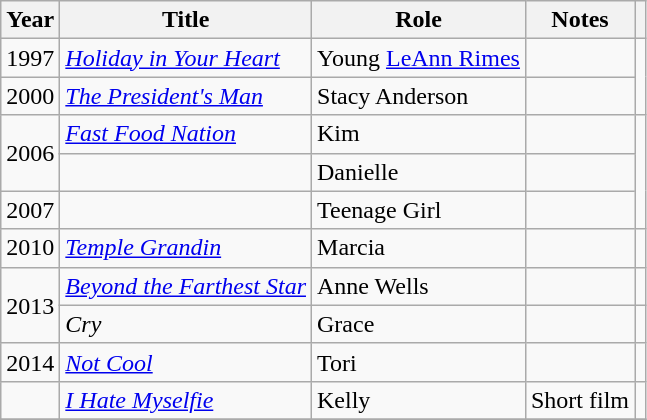<table class="wikitable sortable plainrowheaders">
<tr>
<th>Year</th>
<th>Title</th>
<th>Role</th>
<th class="unsortable">Notes</th>
<th class="unsortable"></th>
</tr>
<tr>
<td>1997</td>
<td><em><a href='#'>Holiday in Your Heart</a></em></td>
<td>Young <a href='#'>LeAnn Rimes</a></td>
<td></td>
<td rowspan="2"></td>
</tr>
<tr>
<td>2000</td>
<td><em><a href='#'>The President's Man</a></em></td>
<td>Stacy Anderson</td>
<td></td>
</tr>
<tr>
<td rowspan="2">2006</td>
<td><em><a href='#'>Fast Food Nation</a></em></td>
<td>Kim</td>
<td></td>
<td rowspan="3"></td>
</tr>
<tr>
<td><em></em></td>
<td>Danielle</td>
<td></td>
</tr>
<tr>
<td>2007</td>
<td><em></em></td>
<td>Teenage Girl</td>
<td></td>
</tr>
<tr>
<td>2010</td>
<td><em><a href='#'>Temple Grandin</a></em></td>
<td>Marcia</td>
<td></td>
<td></td>
</tr>
<tr>
<td rowspan="2">2013</td>
<td><em><a href='#'>Beyond the Farthest Star</a></em></td>
<td>Anne Wells</td>
<td></td>
<td></td>
</tr>
<tr>
<td><em>Cry</em></td>
<td>Grace</td>
<td></td>
<td></td>
</tr>
<tr>
<td>2014</td>
<td><em><a href='#'>Not Cool</a></em></td>
<td>Tori</td>
<td></td>
<td></td>
</tr>
<tr>
<td></td>
<td><em><a href='#'>I Hate Myselfie</a></em></td>
<td>Kelly</td>
<td>Short film</td>
<td></td>
</tr>
<tr>
</tr>
</table>
